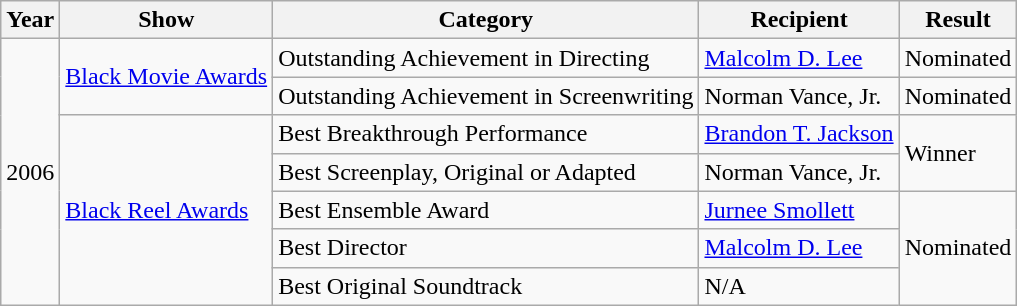<table class="wikitable">
<tr>
<th>Year</th>
<th>Show</th>
<th>Category</th>
<th>Recipient</th>
<th>Result</th>
</tr>
<tr>
<td rowspan="7">2006</td>
<td rowspan="2"><a href='#'>Black Movie Awards</a></td>
<td>Outstanding Achievement in Directing</td>
<td><a href='#'>Malcolm D. Lee</a></td>
<td>Nominated</td>
</tr>
<tr>
<td>Outstanding Achievement in Screenwriting</td>
<td>Norman Vance, Jr.</td>
<td>Nominated</td>
</tr>
<tr>
<td rowspan="5"><a href='#'>Black Reel Awards</a></td>
<td>Best Breakthrough Performance</td>
<td><a href='#'>Brandon T. Jackson</a></td>
<td rowspan="2">Winner</td>
</tr>
<tr>
<td>Best Screenplay, Original or Adapted</td>
<td>Norman Vance, Jr.</td>
</tr>
<tr>
<td>Best Ensemble Award</td>
<td><a href='#'>Jurnee Smollett</a></td>
<td rowspan="3">Nominated</td>
</tr>
<tr>
<td>Best Director</td>
<td><a href='#'>Malcolm D. Lee</a></td>
</tr>
<tr>
<td>Best Original Soundtrack</td>
<td>N/A</td>
</tr>
</table>
